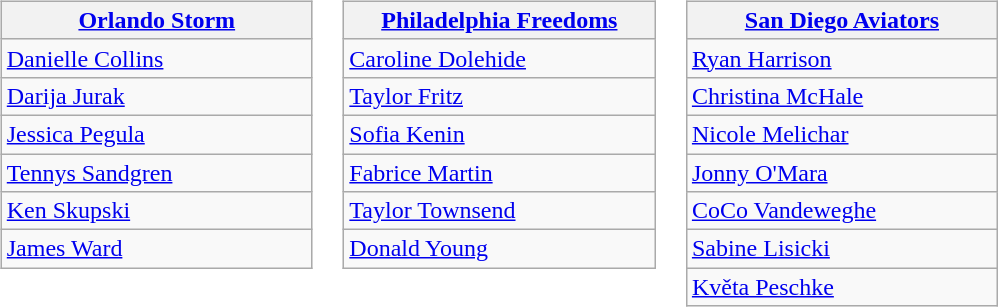<table>
<tr valign=top>
<td><br><table class="wikitable nowrap">
<tr>
<th width=200><a href='#'>Orlando Storm</a></th>
</tr>
<tr>
<td> <a href='#'>Danielle Collins</a></td>
</tr>
<tr>
<td> <a href='#'>Darija Jurak</a></td>
</tr>
<tr>
<td> <a href='#'>Jessica Pegula</a></td>
</tr>
<tr>
<td> <a href='#'>Tennys Sandgren</a></td>
</tr>
<tr>
<td> <a href='#'>Ken Skupski</a></td>
</tr>
<tr>
<td> <a href='#'>James Ward</a></td>
</tr>
</table>
</td>
<td><br><table class="wikitable nowrap">
<tr>
<th width=200><a href='#'>Philadelphia Freedoms</a></th>
</tr>
<tr>
<td> <a href='#'>Caroline Dolehide</a></td>
</tr>
<tr>
<td> <a href='#'>Taylor Fritz</a></td>
</tr>
<tr>
<td> <a href='#'>Sofia Kenin</a></td>
</tr>
<tr>
<td> <a href='#'>Fabrice Martin</a></td>
</tr>
<tr>
<td> <a href='#'>Taylor Townsend</a></td>
</tr>
<tr>
<td> <a href='#'>Donald Young</a></td>
</tr>
</table>
</td>
<td><br><table class="wikitable nowrap">
<tr>
<th width=200><a href='#'>San Diego Aviators</a></th>
</tr>
<tr>
<td> <a href='#'>Ryan Harrison</a></td>
</tr>
<tr>
<td> <a href='#'>Christina McHale</a></td>
</tr>
<tr>
<td> <a href='#'>Nicole Melichar</a></td>
</tr>
<tr>
<td> <a href='#'>Jonny O'Mara</a></td>
</tr>
<tr>
<td> <a href='#'>CoCo Vandeweghe</a></td>
</tr>
<tr>
<td> <a href='#'>Sabine Lisicki</a></td>
</tr>
<tr>
<td> <a href='#'>Květa Peschke</a></td>
</tr>
</table>
</td>
</tr>
</table>
